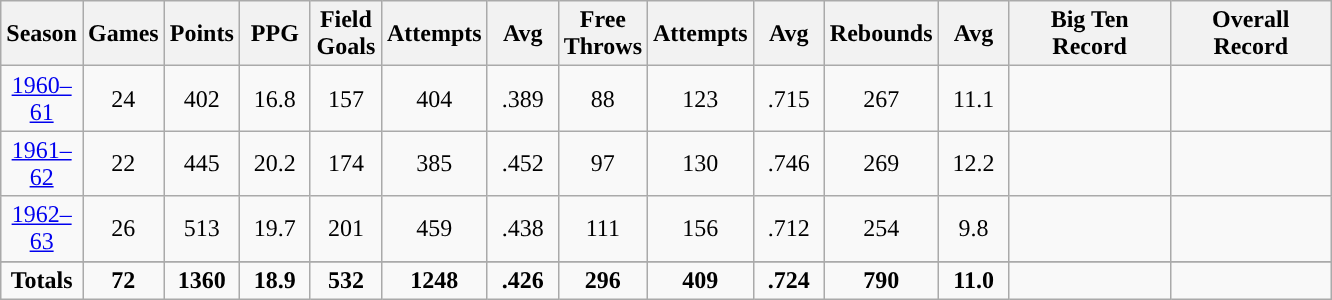<table class="wikitable sortable" style="text-align:center">
<tr>
<th width=40px>Season</th>
<th width=40px>Games</th>
<th width=40px>Points</th>
<th width=40px>PPG</th>
<th width=40px>Field Goals</th>
<th width=40px>Attempts</th>
<th width=40px>Avg</th>
<th width=40px>Free Throws</th>
<th width=40px>Attempts</th>
<th width=40px>Avg</th>
<th width=40px>Rebounds</th>
<th width=40px>Avg</th>
<th width=100px>Big Ten <br>Record</th>
<th width=100px>Overall <br>Record</th>
</tr>
<tr>
<td><a href='#'>1960–61</a></td>
<td>24</td>
<td>402</td>
<td>16.8</td>
<td>157</td>
<td>404</td>
<td>.389</td>
<td>88</td>
<td>123</td>
<td>.715</td>
<td>267</td>
<td>11.1</td>
<td></td>
<td></td>
</tr>
<tr>
<td><a href='#'>1961–62</a></td>
<td>22</td>
<td>445</td>
<td>20.2</td>
<td>174</td>
<td>385</td>
<td>.452</td>
<td>97</td>
<td>130</td>
<td>.746</td>
<td>269</td>
<td>12.2</td>
<td></td>
<td></td>
</tr>
<tr>
<td><a href='#'>1962–63</a></td>
<td>26</td>
<td>513</td>
<td>19.7</td>
<td>201</td>
<td>459</td>
<td>.438</td>
<td>111</td>
<td>156</td>
<td>.712</td>
<td>254</td>
<td>9.8</td>
<td></td>
<td></td>
</tr>
<tr>
</tr>
<tr class="sortbottom">
<td><strong>Totals</strong></td>
<td><strong>72</strong></td>
<td><strong>1360</strong></td>
<td><strong>18.9</strong></td>
<td><strong>532</strong></td>
<td><strong>1248</strong></td>
<td><strong>.426</strong></td>
<td><strong>296</strong></td>
<td><strong>409</strong></td>
<td><strong>.724</strong></td>
<td><strong>790</strong></td>
<td><strong>11.0</strong></td>
<td><strong></strong></td>
<td><strong></strong></td>
</tr>
</table>
